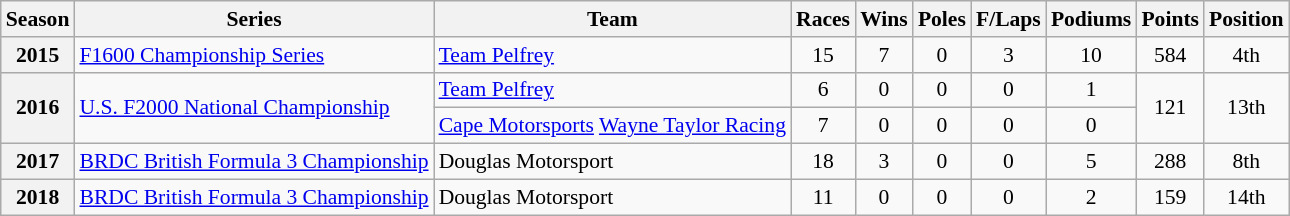<table class="wikitable" style="font-size: 90%; text-align:center">
<tr>
<th>Season</th>
<th>Series</th>
<th>Team</th>
<th>Races</th>
<th>Wins</th>
<th>Poles</th>
<th>F/Laps</th>
<th>Podiums</th>
<th>Points</th>
<th>Position</th>
</tr>
<tr>
<th>2015</th>
<td align=left><a href='#'>F1600 Championship Series</a></td>
<td align="left"><a href='#'>Team Pelfrey</a></td>
<td>15</td>
<td>7</td>
<td>0</td>
<td>3</td>
<td>10</td>
<td>584</td>
<td>4th</td>
</tr>
<tr>
<th rowspan="2">2016</th>
<td rowspan="2" align=left><a href='#'>U.S. F2000 National Championship</a></td>
<td align=left><a href='#'>Team Pelfrey</a></td>
<td>6</td>
<td>0</td>
<td>0</td>
<td>0</td>
<td>1</td>
<td rowspan="2">121</td>
<td rowspan="2">13th</td>
</tr>
<tr>
<td align=left><a href='#'>Cape Motorsports</a> <a href='#'>Wayne Taylor Racing</a></td>
<td>7</td>
<td>0</td>
<td>0</td>
<td>0</td>
<td>0</td>
</tr>
<tr>
<th>2017</th>
<td align=left><a href='#'>BRDC British Formula 3 Championship</a></td>
<td align="left">Douglas Motorsport</td>
<td>18</td>
<td>3</td>
<td>0</td>
<td>0</td>
<td>5</td>
<td>288</td>
<td>8th</td>
</tr>
<tr>
<th>2018</th>
<td align=left><a href='#'>BRDC British Formula 3 Championship</a></td>
<td align=left>Douglas Motorsport</td>
<td>11</td>
<td>0</td>
<td>0</td>
<td>0</td>
<td>2</td>
<td>159</td>
<td>14th</td>
</tr>
</table>
